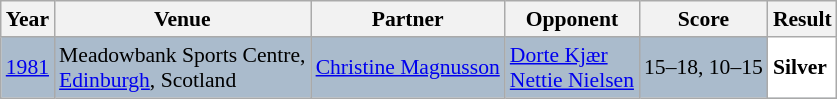<table class="sortable wikitable" style="font-size: 90%;">
<tr>
<th>Year</th>
<th>Venue</th>
<th>Partner</th>
<th>Opponent</th>
<th>Score</th>
<th>Result</th>
</tr>
<tr style="background:#AABBCC">
<td align="center"><a href='#'>1981</a></td>
<td align="left">Meadowbank Sports Centre,<br><a href='#'>Edinburgh</a>, Scotland</td>
<td align="left"> <a href='#'>Christine Magnusson</a></td>
<td align="left"> <a href='#'>Dorte Kjær</a><br> <a href='#'>Nettie Nielsen</a></td>
<td align="left">15–18, 10–15</td>
<td style="text-align:left; background:white"> <strong>Silver</strong></td>
</tr>
</table>
